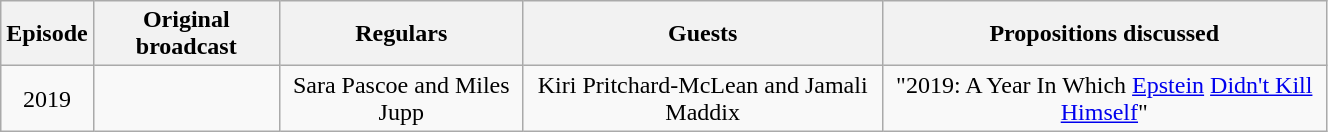<table class="wikitable" style="text-align:center; width:70%;">
<tr>
<th>Episode</th>
<th>Original broadcast</th>
<th>Regulars</th>
<th>Guests</th>
<th>Propositions discussed</th>
</tr>
<tr>
<td>2019</td>
<td></td>
<td>Sara Pascoe and Miles Jupp</td>
<td>Kiri Pritchard-McLean and Jamali Maddix</td>
<td>"2019: A Year In Which <a href='#'>Epstein</a> <a href='#'>Didn't Kill Himself</a>"</td>
</tr>
</table>
